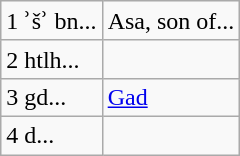<table class="wikitable">
<tr>
<td>1 ʾšʾ bn...</td>
<td>Asa, son of...</td>
</tr>
<tr>
<td>2 htlh...</td>
<td></td>
</tr>
<tr>
<td>3 gd...</td>
<td><a href='#'>Gad</a></td>
</tr>
<tr>
<td>4 d...</td>
<td></td>
</tr>
</table>
